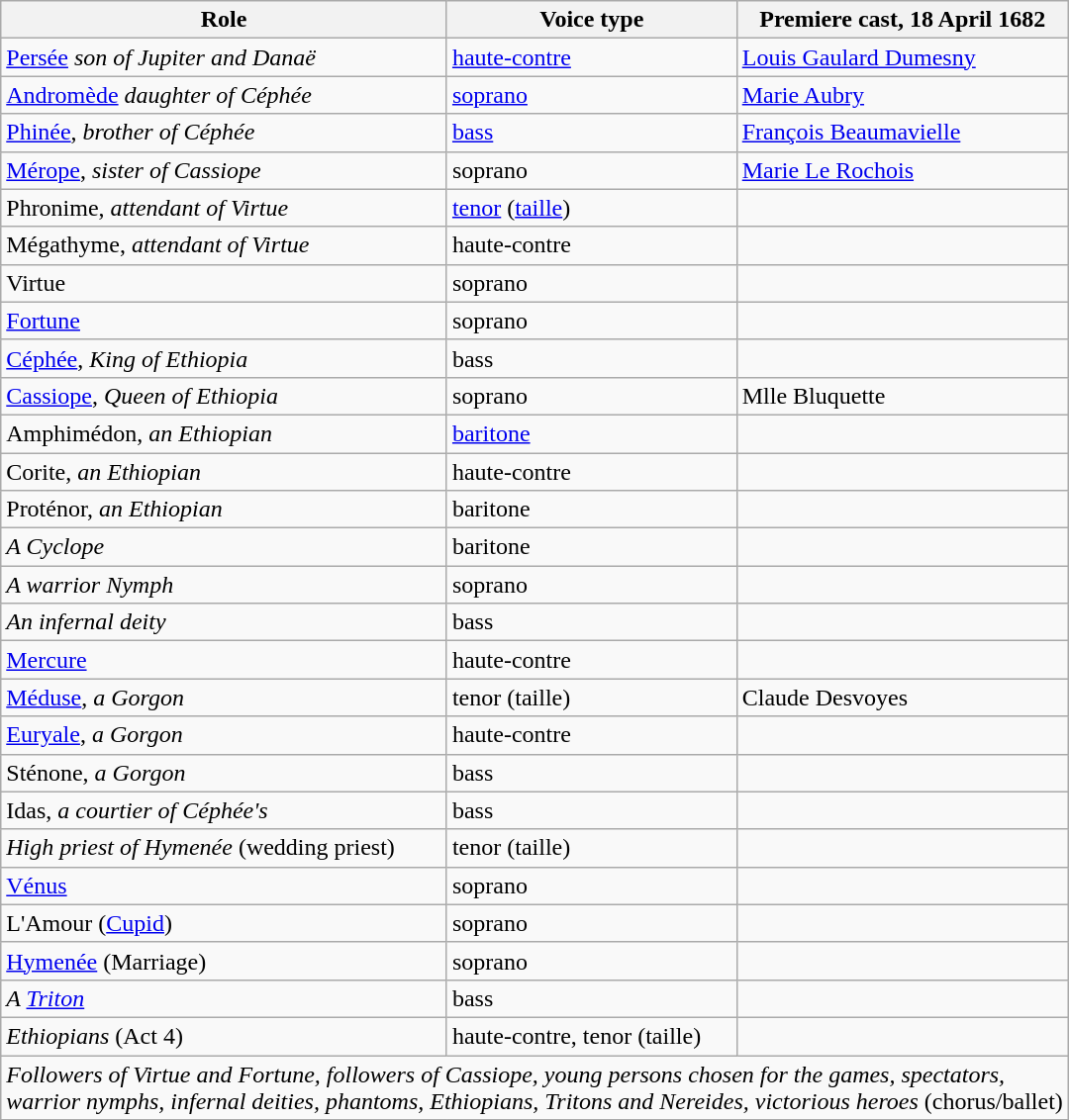<table class="wikitable">
<tr>
<th>Role</th>
<th>Voice type</th>
<th>Premiere cast, 18 April 1682</th>
</tr>
<tr>
<td><a href='#'>Persée</a> <em>son of Jupiter and Danaë</em></td>
<td><a href='#'>haute-contre</a></td>
<td><a href='#'>Louis Gaulard Dumesny</a></td>
</tr>
<tr>
<td><a href='#'>Andromède</a> <em>daughter of Céphée</em></td>
<td><a href='#'>soprano</a></td>
<td><a href='#'>Marie Aubry</a></td>
</tr>
<tr>
<td><a href='#'>Phinée</a>, <em>brother of Céphée</em></td>
<td><a href='#'>bass</a></td>
<td><a href='#'>François Beaumavielle</a></td>
</tr>
<tr>
<td><a href='#'>Mérope</a>, <em>sister of Cassiope</em></td>
<td>soprano</td>
<td><a href='#'>Marie Le Rochois</a></td>
</tr>
<tr>
<td>Phronime, <em>attendant of Virtue</em></td>
<td><a href='#'>tenor</a> (<a href='#'>taille</a>)</td>
<td></td>
</tr>
<tr>
<td>Mégathyme, <em>attendant of Virtue</em></td>
<td>haute-contre</td>
<td></td>
</tr>
<tr>
<td>Virtue</td>
<td>soprano</td>
<td></td>
</tr>
<tr>
<td><a href='#'>Fortune</a></td>
<td>soprano</td>
<td></td>
</tr>
<tr>
<td><a href='#'>Céphée</a>, <em>King of Ethiopia</em></td>
<td>bass</td>
<td></td>
</tr>
<tr>
<td><a href='#'>Cassiope</a>, <em>Queen of Ethiopia</em></td>
<td>soprano</td>
<td>Mlle Bluquette</td>
</tr>
<tr>
<td>Amphimédon, <em>an Ethiopian</em></td>
<td><a href='#'>baritone</a></td>
<td></td>
</tr>
<tr>
<td>Corite, <em>an Ethiopian</em></td>
<td>haute-contre</td>
<td></td>
</tr>
<tr>
<td>Proténor, <em>an Ethiopian</em></td>
<td>baritone</td>
<td></td>
</tr>
<tr>
<td><em>A Cyclope</em></td>
<td>baritone</td>
<td></td>
</tr>
<tr>
<td><em>A warrior Nymph</em></td>
<td>soprano</td>
<td></td>
</tr>
<tr>
<td><em>An infernal deity</em></td>
<td>bass</td>
<td></td>
</tr>
<tr>
<td><a href='#'>Mercure</a></td>
<td>haute-contre</td>
<td></td>
</tr>
<tr>
<td><a href='#'>Méduse</a>, <em>a Gorgon</em></td>
<td>tenor (taille)</td>
<td>Claude Desvoyes</td>
</tr>
<tr>
<td><a href='#'>Euryale</a>, <em>a Gorgon</em></td>
<td>haute-contre</td>
<td></td>
</tr>
<tr>
<td>Sténone, <em>a Gorgon</em></td>
<td>bass</td>
<td></td>
</tr>
<tr>
<td>Idas, <em>a courtier of Céphée's</em></td>
<td>bass</td>
<td></td>
</tr>
<tr>
<td><em>High priest of Hymenée</em> (wedding priest)</td>
<td>tenor (taille)</td>
<td></td>
</tr>
<tr>
<td><a href='#'>Vénus</a></td>
<td>soprano</td>
<td></td>
</tr>
<tr>
<td>L'Amour (<a href='#'>Cupid</a>)</td>
<td>soprano</td>
<td></td>
</tr>
<tr>
<td><a href='#'>Hymenée</a> (Marriage)</td>
<td>soprano</td>
<td></td>
</tr>
<tr>
<td><em>A <a href='#'>Triton</a></em></td>
<td>bass</td>
<td></td>
</tr>
<tr>
<td><em>Ethiopians</em> (Act 4)</td>
<td>haute-contre, tenor (taille)</td>
<td></td>
</tr>
<tr>
<td colspan="3"><em>Followers of Virtue and Fortune, followers of Cassiope, young persons chosen for the games, spectators, <br>warrior nymphs, infernal deities, phantoms, Ethiopians, Tritons and Nereides, victorious heroes</em> (chorus/ballet)</td>
</tr>
<tr>
</tr>
</table>
